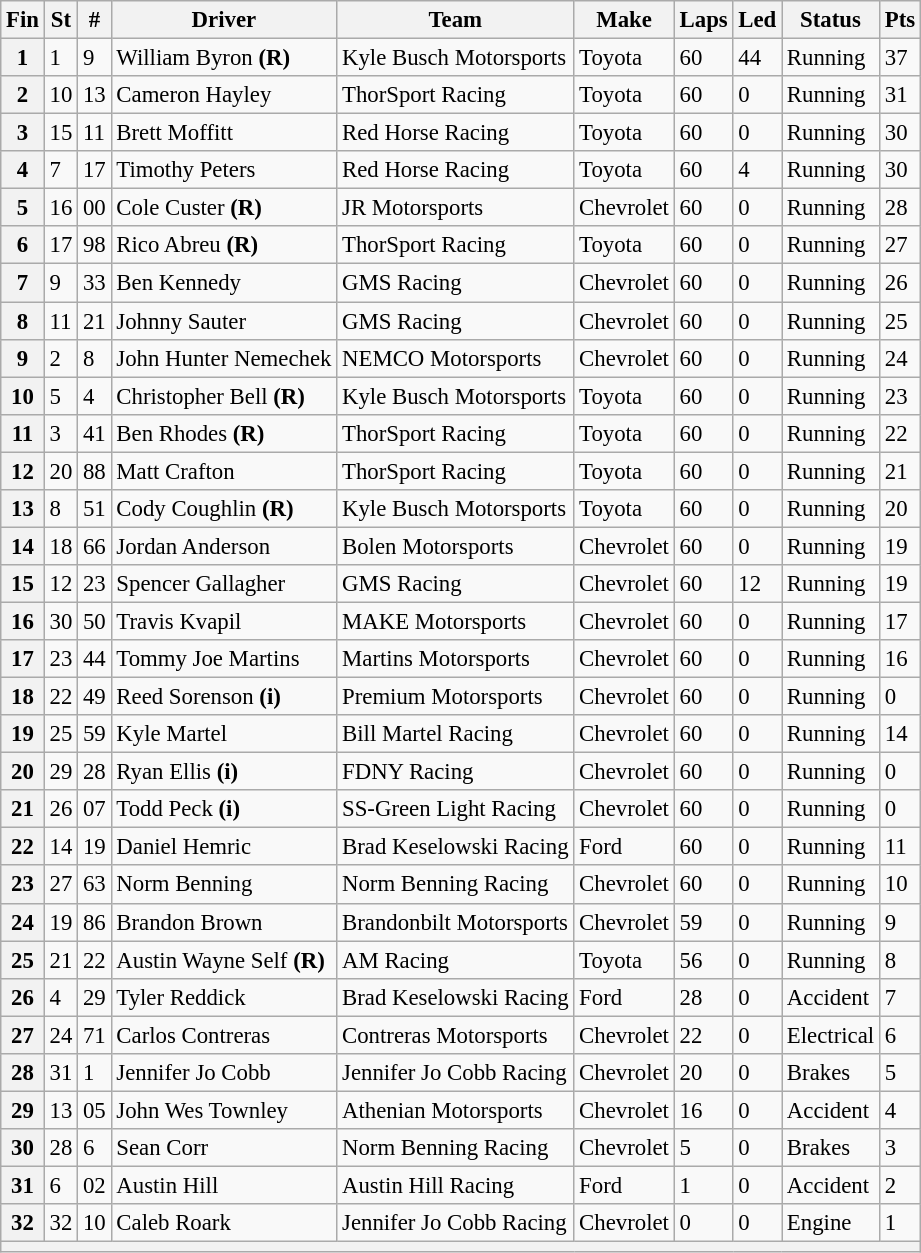<table class="wikitable" style="font-size:95%">
<tr>
<th>Fin</th>
<th>St</th>
<th>#</th>
<th>Driver</th>
<th>Team</th>
<th>Make</th>
<th>Laps</th>
<th>Led</th>
<th>Status</th>
<th>Pts</th>
</tr>
<tr>
<th>1</th>
<td>1</td>
<td>9</td>
<td>William Byron <strong>(R)</strong></td>
<td>Kyle Busch Motorsports</td>
<td>Toyota</td>
<td>60</td>
<td>44</td>
<td>Running</td>
<td>37</td>
</tr>
<tr>
<th>2</th>
<td>10</td>
<td>13</td>
<td>Cameron Hayley</td>
<td>ThorSport Racing</td>
<td>Toyota</td>
<td>60</td>
<td>0</td>
<td>Running</td>
<td>31</td>
</tr>
<tr>
<th>3</th>
<td>15</td>
<td>11</td>
<td>Brett Moffitt</td>
<td>Red Horse Racing</td>
<td>Toyota</td>
<td>60</td>
<td>0</td>
<td>Running</td>
<td>30</td>
</tr>
<tr>
<th>4</th>
<td>7</td>
<td>17</td>
<td>Timothy Peters</td>
<td>Red Horse Racing</td>
<td>Toyota</td>
<td>60</td>
<td>4</td>
<td>Running</td>
<td>30</td>
</tr>
<tr>
<th>5</th>
<td>16</td>
<td>00</td>
<td>Cole Custer <strong>(R)</strong></td>
<td>JR Motorsports</td>
<td>Chevrolet</td>
<td>60</td>
<td>0</td>
<td>Running</td>
<td>28</td>
</tr>
<tr>
<th>6</th>
<td>17</td>
<td>98</td>
<td>Rico Abreu <strong>(R)</strong></td>
<td>ThorSport Racing</td>
<td>Toyota</td>
<td>60</td>
<td>0</td>
<td>Running</td>
<td>27</td>
</tr>
<tr>
<th>7</th>
<td>9</td>
<td>33</td>
<td>Ben Kennedy</td>
<td>GMS Racing</td>
<td>Chevrolet</td>
<td>60</td>
<td>0</td>
<td>Running</td>
<td>26</td>
</tr>
<tr>
<th>8</th>
<td>11</td>
<td>21</td>
<td>Johnny Sauter</td>
<td>GMS Racing</td>
<td>Chevrolet</td>
<td>60</td>
<td>0</td>
<td>Running</td>
<td>25</td>
</tr>
<tr>
<th>9</th>
<td>2</td>
<td>8</td>
<td>John Hunter Nemechek</td>
<td>NEMCO Motorsports</td>
<td>Chevrolet</td>
<td>60</td>
<td>0</td>
<td>Running</td>
<td>24</td>
</tr>
<tr>
<th>10</th>
<td>5</td>
<td>4</td>
<td>Christopher Bell <strong>(R)</strong></td>
<td>Kyle Busch Motorsports</td>
<td>Toyota</td>
<td>60</td>
<td>0</td>
<td>Running</td>
<td>23</td>
</tr>
<tr>
<th>11</th>
<td>3</td>
<td>41</td>
<td>Ben Rhodes <strong>(R)</strong></td>
<td>ThorSport Racing</td>
<td>Toyota</td>
<td>60</td>
<td>0</td>
<td>Running</td>
<td>22</td>
</tr>
<tr>
<th>12</th>
<td>20</td>
<td>88</td>
<td>Matt Crafton</td>
<td>ThorSport Racing</td>
<td>Toyota</td>
<td>60</td>
<td>0</td>
<td>Running</td>
<td>21</td>
</tr>
<tr>
<th>13</th>
<td>8</td>
<td>51</td>
<td>Cody Coughlin <strong>(R)</strong></td>
<td>Kyle Busch Motorsports</td>
<td>Toyota</td>
<td>60</td>
<td>0</td>
<td>Running</td>
<td>20</td>
</tr>
<tr>
<th>14</th>
<td>18</td>
<td>66</td>
<td>Jordan Anderson</td>
<td>Bolen Motorsports</td>
<td>Chevrolet</td>
<td>60</td>
<td>0</td>
<td>Running</td>
<td>19</td>
</tr>
<tr>
<th>15</th>
<td>12</td>
<td>23</td>
<td>Spencer Gallagher</td>
<td>GMS Racing</td>
<td>Chevrolet</td>
<td>60</td>
<td>12</td>
<td>Running</td>
<td>19</td>
</tr>
<tr>
<th>16</th>
<td>30</td>
<td>50</td>
<td>Travis Kvapil</td>
<td>MAKE Motorsports</td>
<td>Chevrolet</td>
<td>60</td>
<td>0</td>
<td>Running</td>
<td>17</td>
</tr>
<tr>
<th>17</th>
<td>23</td>
<td>44</td>
<td>Tommy Joe Martins</td>
<td>Martins Motorsports</td>
<td>Chevrolet</td>
<td>60</td>
<td>0</td>
<td>Running</td>
<td>16</td>
</tr>
<tr>
<th>18</th>
<td>22</td>
<td>49</td>
<td>Reed Sorenson <strong>(i)</strong></td>
<td>Premium Motorsports</td>
<td>Chevrolet</td>
<td>60</td>
<td>0</td>
<td>Running</td>
<td>0</td>
</tr>
<tr>
<th>19</th>
<td>25</td>
<td>59</td>
<td>Kyle Martel</td>
<td>Bill Martel Racing</td>
<td>Chevrolet</td>
<td>60</td>
<td>0</td>
<td>Running</td>
<td>14</td>
</tr>
<tr>
<th>20</th>
<td>29</td>
<td>28</td>
<td>Ryan Ellis <strong>(i)</strong></td>
<td>FDNY Racing</td>
<td>Chevrolet</td>
<td>60</td>
<td>0</td>
<td>Running</td>
<td>0</td>
</tr>
<tr>
<th>21</th>
<td>26</td>
<td>07</td>
<td>Todd Peck <strong>(i)</strong></td>
<td>SS-Green Light Racing</td>
<td>Chevrolet</td>
<td>60</td>
<td>0</td>
<td>Running</td>
<td>0</td>
</tr>
<tr>
<th>22</th>
<td>14</td>
<td>19</td>
<td>Daniel Hemric</td>
<td>Brad Keselowski Racing</td>
<td>Ford</td>
<td>60</td>
<td>0</td>
<td>Running</td>
<td>11</td>
</tr>
<tr>
<th>23</th>
<td>27</td>
<td>63</td>
<td>Norm Benning</td>
<td>Norm Benning Racing</td>
<td>Chevrolet</td>
<td>60</td>
<td>0</td>
<td>Running</td>
<td>10</td>
</tr>
<tr>
<th>24</th>
<td>19</td>
<td>86</td>
<td>Brandon Brown</td>
<td>Brandonbilt Motorsports</td>
<td>Chevrolet</td>
<td>59</td>
<td>0</td>
<td>Running</td>
<td>9</td>
</tr>
<tr>
<th>25</th>
<td>21</td>
<td>22</td>
<td>Austin Wayne Self <strong>(R)</strong></td>
<td>AM Racing</td>
<td>Toyota</td>
<td>56</td>
<td>0</td>
<td>Running</td>
<td>8</td>
</tr>
<tr>
<th>26</th>
<td>4</td>
<td>29</td>
<td>Tyler Reddick</td>
<td>Brad Keselowski Racing</td>
<td>Ford</td>
<td>28</td>
<td>0</td>
<td>Accident</td>
<td>7</td>
</tr>
<tr>
<th>27</th>
<td>24</td>
<td>71</td>
<td>Carlos Contreras</td>
<td>Contreras Motorsports</td>
<td>Chevrolet</td>
<td>22</td>
<td>0</td>
<td>Electrical</td>
<td>6</td>
</tr>
<tr>
<th>28</th>
<td>31</td>
<td>1</td>
<td>Jennifer Jo Cobb</td>
<td>Jennifer Jo Cobb Racing</td>
<td>Chevrolet</td>
<td>20</td>
<td>0</td>
<td>Brakes</td>
<td>5</td>
</tr>
<tr>
<th>29</th>
<td>13</td>
<td>05</td>
<td>John Wes Townley</td>
<td>Athenian Motorsports</td>
<td>Chevrolet</td>
<td>16</td>
<td>0</td>
<td>Accident</td>
<td>4</td>
</tr>
<tr>
<th>30</th>
<td>28</td>
<td>6</td>
<td>Sean Corr</td>
<td>Norm Benning Racing</td>
<td>Chevrolet</td>
<td>5</td>
<td>0</td>
<td>Brakes</td>
<td>3</td>
</tr>
<tr>
<th>31</th>
<td>6</td>
<td>02</td>
<td>Austin Hill</td>
<td>Austin Hill Racing</td>
<td>Ford</td>
<td>1</td>
<td>0</td>
<td>Accident</td>
<td>2</td>
</tr>
<tr>
<th>32</th>
<td>32</td>
<td>10</td>
<td>Caleb Roark</td>
<td>Jennifer Jo Cobb Racing</td>
<td>Chevrolet</td>
<td>0</td>
<td>0</td>
<td>Engine</td>
<td>1</td>
</tr>
<tr>
<th colspan="10"></th>
</tr>
</table>
